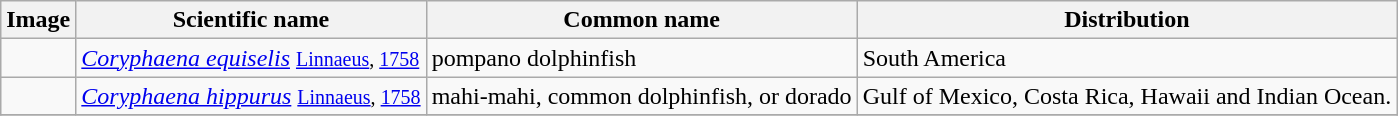<table class="wikitable">
<tr>
<th>Image</th>
<th>Scientific name</th>
<th>Common name</th>
<th>Distribution</th>
</tr>
<tr>
<td></td>
<td><em><a href='#'>Coryphaena equiselis</a></em> <small><a href='#'>Linnaeus</a>, <a href='#'>1758</a></small></td>
<td>pompano dolphinfish</td>
<td>South America</td>
</tr>
<tr>
<td></td>
<td><em><a href='#'>Coryphaena hippurus</a></em> <small><a href='#'>Linnaeus</a>, <a href='#'>1758</a></small></td>
<td>mahi-mahi, common dolphinfish, or dorado</td>
<td>Gulf of Mexico, Costa Rica, Hawaii and Indian Ocean.</td>
</tr>
<tr>
</tr>
</table>
